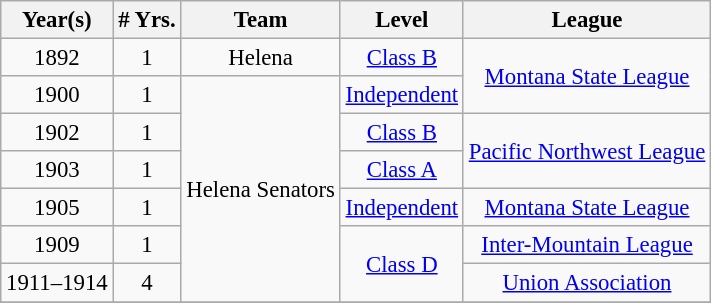<table class="wikitable" style="text-align:center; font-size: 95%;">
<tr>
<th>Year(s)</th>
<th># Yrs.</th>
<th>Team</th>
<th>Level</th>
<th>League</th>
</tr>
<tr>
<td>1892</td>
<td>1</td>
<td>Helena</td>
<td><a href='#'>Class B</a></td>
<td rowspan=2><a href='#'>Montana State League</a></td>
</tr>
<tr>
<td>1900</td>
<td>1</td>
<td rowspan=6>Helena Senators</td>
<td><a href='#'>Independent</a></td>
</tr>
<tr>
<td>1902</td>
<td>1</td>
<td><a href='#'>Class B</a></td>
<td rowspan=2><a href='#'>Pacific Northwest League</a></td>
</tr>
<tr>
<td>1903</td>
<td>1</td>
<td><a href='#'>Class A</a></td>
</tr>
<tr>
<td>1905</td>
<td>1</td>
<td><a href='#'>Independent</a></td>
<td><a href='#'>Montana State League</a></td>
</tr>
<tr>
<td>1909</td>
<td>1</td>
<td rowspan=2><a href='#'>Class D</a></td>
<td><a href='#'>Inter-Mountain League</a></td>
</tr>
<tr>
<td>1911–1914</td>
<td>4</td>
<td><a href='#'>Union Association</a></td>
</tr>
<tr>
</tr>
</table>
